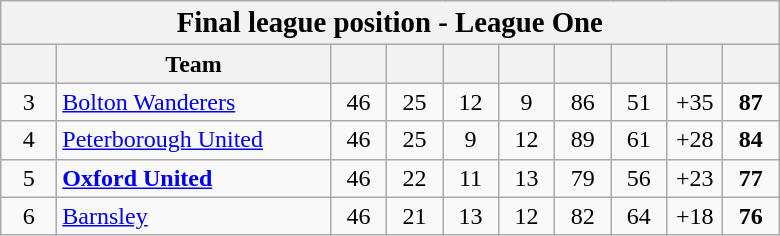<table class="wikitable" style="text-align:center">
<tr>
<th colspan="10"><big>Final league position - League One</big></th>
</tr>
<tr>
<th width="30"></th>
<th width="175">Team</th>
<th width="30"></th>
<th width="30"></th>
<th width="30"></th>
<th width="30"></th>
<th width="30"></th>
<th width="30"></th>
<th width="30"></th>
<th width="30"></th>
</tr>
<tr>
<td>3</td>
<td align="left"><a href='#'>Bolton Wanderers</a></td>
<td>46</td>
<td>25</td>
<td>12</td>
<td>9</td>
<td>86</td>
<td>51</td>
<td>+35</td>
<td><strong>87</strong></td>
</tr>
<tr>
<td>4</td>
<td align="left"><a href='#'>Peterborough United</a></td>
<td>46</td>
<td>25</td>
<td>9</td>
<td>12</td>
<td>89</td>
<td>61</td>
<td>+28</td>
<td><strong>84</strong></td>
</tr>
<tr>
<td>5</td>
<td align="left"><strong><a href='#'>Oxford United</a></strong></td>
<td>46</td>
<td>22</td>
<td>11</td>
<td>13</td>
<td>79</td>
<td>56</td>
<td>+23</td>
<td><strong>77</strong></td>
</tr>
<tr>
<td>6</td>
<td align="left"><a href='#'>Barnsley</a></td>
<td>46</td>
<td>21</td>
<td>13</td>
<td>12</td>
<td>82</td>
<td>64</td>
<td>+18</td>
<td><strong>76</strong></td>
</tr>
</table>
